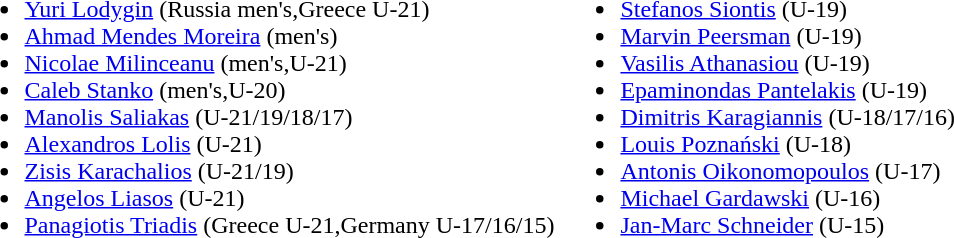<table>
<tr>
<td><br><ul><li>  <a href='#'>Yuri Lodygin</a> (Russia men's,Greece U-21)</li><li> <a href='#'>Ahmad Mendes Moreira</a> (men's)</li><li> <a href='#'>Nicolae Milinceanu</a> (men's,U-21)</li><li> <a href='#'>Caleb Stanko</a> (men's,U-20)</li><li> <a href='#'>Manolis Saliakas</a> (U-21/19/18/17)</li><li> <a href='#'>Alexandros Lolis</a> (U-21)</li><li> <a href='#'>Zisis Karachalios</a> (U-21/19)</li><li> <a href='#'>Angelos Liasos</a> (U-21)</li><li>  <a href='#'>Panagiotis Triadis</a> (Greece U-21,Germany U-17/16/15)</li></ul></td>
<td><br><ul><li> <a href='#'>Stefanos Siontis</a> (U-19)</li><li> <a href='#'>Marvin Peersman</a> (U-19)</li><li> <a href='#'>Vasilis Athanasiou</a> (U-19)</li><li> <a href='#'>Epaminondas Pantelakis</a> (U-19)</li><li> <a href='#'>Dimitris Karagiannis</a> (U-18/17/16)</li><li> <a href='#'>Louis Poznański</a> (U-18)</li><li> <a href='#'>Antonis Oikonomopoulos</a> (U-17)</li><li> <a href='#'>Michael Gardawski</a> (U-16)</li><li> <a href='#'>Jan-Marc Schneider</a> (U-15)</li></ul></td>
<td></td>
</tr>
</table>
